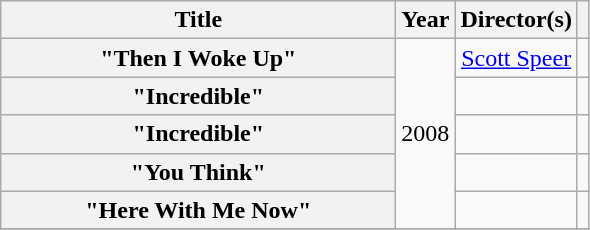<table class="wikitable sortable plainrowheaders" style="text-align:center;">
<tr>
<th scope="col" style="width:16em;">Title</th>
<th scope="col">Year</th>
<th scope="col">Director(s)</th>
<th scope="col"></th>
</tr>
<tr>
<th scope="row">"Then I Woke Up"</th>
<td rowspan="5">2008</td>
<td><a href='#'>Scott Speer</a></td>
<td></td>
</tr>
<tr>
<th scope="row">"Incredible"</th>
<td></td>
<td></td>
</tr>
<tr>
<th scope="row">"Incredible" </th>
<td></td>
<td></td>
</tr>
<tr>
<th scope="row">"You Think" </th>
<td></td>
<td></td>
</tr>
<tr>
<th scope="row">"Here With Me Now"</th>
<td></td>
<td></td>
</tr>
<tr>
</tr>
</table>
